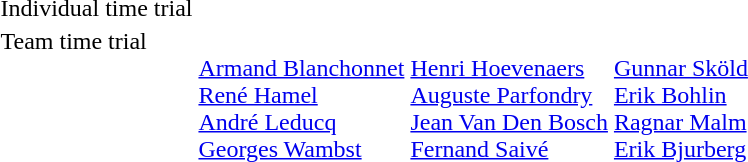<table>
<tr>
<td>Individual time trial <br> </td>
<td></td>
<td></td>
<td></td>
</tr>
<tr valign="top">
<td>Team time trial <br> </td>
<td><br><a href='#'>Armand Blanchonnet</a><br><a href='#'>René Hamel</a><br><a href='#'>André Leducq</a><br><a href='#'>Georges Wambst</a></td>
<td><br><a href='#'>Henri Hoevenaers</a><br><a href='#'>Auguste Parfondry</a><br><a href='#'>Jean Van Den Bosch</a><br><a href='#'>Fernand Saivé</a></td>
<td><br><a href='#'>Gunnar Sköld</a><br><a href='#'>Erik Bohlin</a><br><a href='#'>Ragnar Malm</a><br><a href='#'>Erik Bjurberg</a></td>
</tr>
</table>
